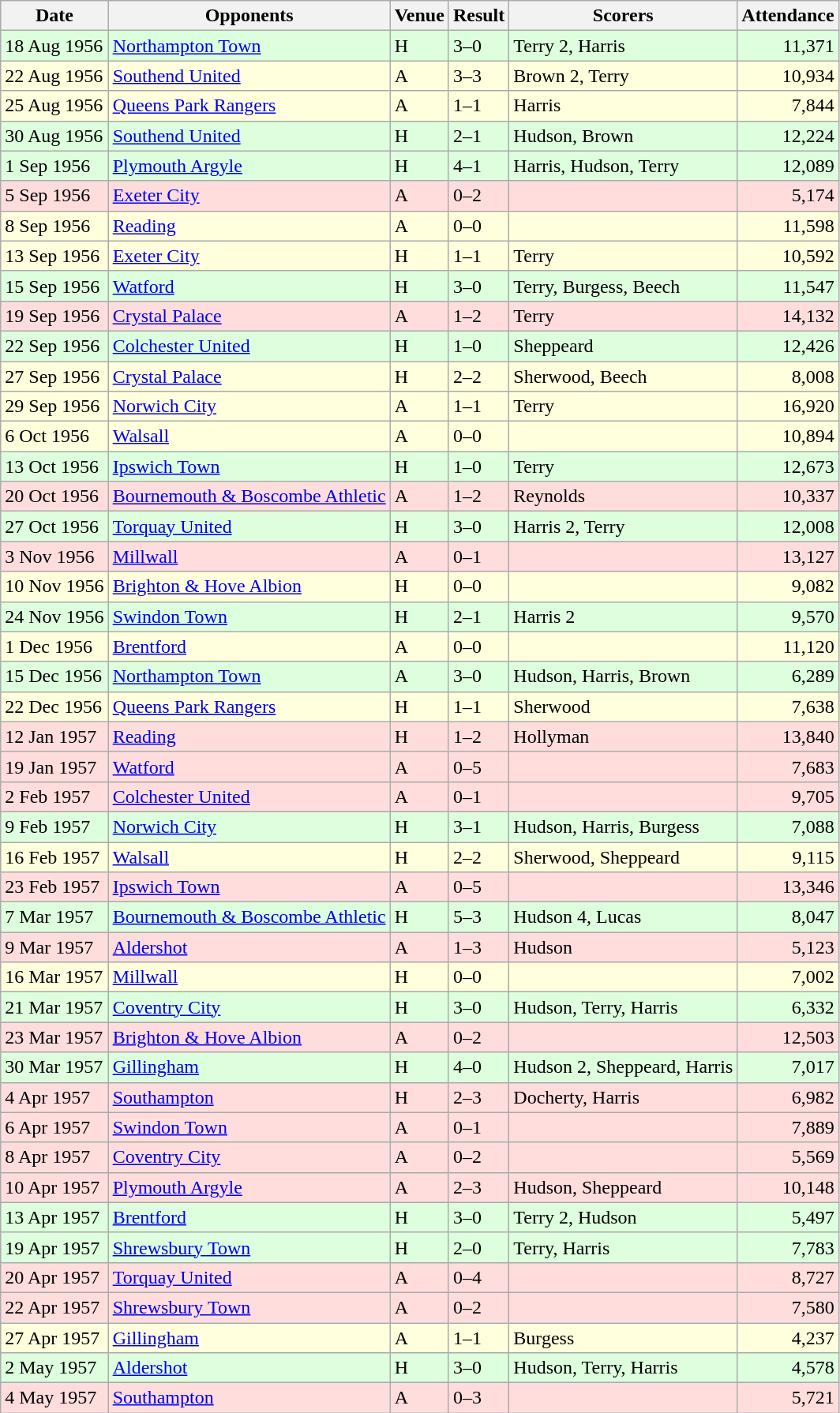<table class="wikitable sortable">
<tr>
<th>Date</th>
<th>Opponents</th>
<th>Venue</th>
<th>Result</th>
<th>Scorers</th>
<th>Attendance</th>
</tr>
<tr bgcolor="#ddffdd">
<td>18 Aug 1956</td>
<td><a href='#'>Northampton Town</a></td>
<td>H</td>
<td>3–0</td>
<td>Terry 2, Harris</td>
<td align="right">11,371</td>
</tr>
<tr bgcolor="#ffffdd">
<td>22 Aug 1956</td>
<td><a href='#'>Southend United</a></td>
<td>A</td>
<td>3–3</td>
<td>Brown 2, Terry</td>
<td align="right">10,934</td>
</tr>
<tr bgcolor="#ffffdd">
<td>25 Aug 1956</td>
<td><a href='#'>Queens Park Rangers</a></td>
<td>A</td>
<td>1–1</td>
<td>Harris</td>
<td align="right">7,844</td>
</tr>
<tr bgcolor="#ddffdd">
<td>30 Aug 1956</td>
<td><a href='#'>Southend United</a></td>
<td>H</td>
<td>2–1</td>
<td>Hudson, Brown</td>
<td align="right">12,224</td>
</tr>
<tr bgcolor="#ddffdd">
<td>1 Sep 1956</td>
<td><a href='#'>Plymouth Argyle</a></td>
<td>H</td>
<td>4–1</td>
<td>Harris, Hudson, Terry</td>
<td align="right">12,089</td>
</tr>
<tr bgcolor="#ffdddd">
<td>5 Sep 1956</td>
<td><a href='#'>Exeter City</a></td>
<td>A</td>
<td>0–2</td>
<td></td>
<td align="right">5,174</td>
</tr>
<tr bgcolor="#ffffdd">
<td>8 Sep 1956</td>
<td><a href='#'>Reading</a></td>
<td>A</td>
<td>0–0</td>
<td></td>
<td align="right">11,598</td>
</tr>
<tr bgcolor="#ffffdd">
<td>13 Sep 1956</td>
<td><a href='#'>Exeter City</a></td>
<td>H</td>
<td>1–1</td>
<td>Terry</td>
<td align="right">10,592</td>
</tr>
<tr bgcolor="#ddffdd">
<td>15 Sep 1956</td>
<td><a href='#'>Watford</a></td>
<td>H</td>
<td>3–0</td>
<td>Terry, Burgess, Beech</td>
<td align="right">11,547</td>
</tr>
<tr bgcolor="#ffdddd">
<td>19 Sep 1956</td>
<td><a href='#'>Crystal Palace</a></td>
<td>A</td>
<td>1–2</td>
<td>Terry</td>
<td align="right">14,132</td>
</tr>
<tr bgcolor="#ddffdd">
<td>22 Sep 1956</td>
<td><a href='#'>Colchester United</a></td>
<td>H</td>
<td>1–0</td>
<td>Sheppeard</td>
<td align="right">12,426</td>
</tr>
<tr bgcolor="#ffffdd">
<td>27 Sep 1956</td>
<td><a href='#'>Crystal Palace</a></td>
<td>H</td>
<td>2–2</td>
<td>Sherwood, Beech</td>
<td align="right">8,008</td>
</tr>
<tr bgcolor="#ffffdd">
<td>29 Sep 1956</td>
<td><a href='#'>Norwich City</a></td>
<td>A</td>
<td>1–1</td>
<td>Terry</td>
<td align="right">16,920</td>
</tr>
<tr bgcolor="#ffffdd">
<td>6 Oct 1956</td>
<td><a href='#'>Walsall</a></td>
<td>A</td>
<td>0–0</td>
<td></td>
<td align="right">10,894</td>
</tr>
<tr bgcolor="#ddffdd">
<td>13 Oct 1956</td>
<td><a href='#'>Ipswich Town</a></td>
<td>H</td>
<td>1–0</td>
<td>Terry</td>
<td align="right">12,673</td>
</tr>
<tr bgcolor="#ffdddd">
<td>20 Oct 1956</td>
<td><a href='#'>Bournemouth & Boscombe Athletic</a></td>
<td>A</td>
<td>1–2</td>
<td>Reynolds</td>
<td align="right">10,337</td>
</tr>
<tr bgcolor="#ddffdd">
<td>27 Oct 1956</td>
<td><a href='#'>Torquay United</a></td>
<td>H</td>
<td>3–0</td>
<td>Harris 2, Terry</td>
<td align="right">12,008</td>
</tr>
<tr bgcolor="#ffdddd">
<td>3 Nov 1956</td>
<td><a href='#'>Millwall</a></td>
<td>A</td>
<td>0–1</td>
<td></td>
<td align="right">13,127</td>
</tr>
<tr bgcolor="#ffffdd">
<td>10 Nov 1956</td>
<td><a href='#'>Brighton & Hove Albion</a></td>
<td>H</td>
<td>0–0</td>
<td></td>
<td align="right">9,082</td>
</tr>
<tr bgcolor="#ddffdd">
<td>24 Nov 1956</td>
<td><a href='#'>Swindon Town</a></td>
<td>H</td>
<td>2–1</td>
<td>Harris 2</td>
<td align="right">9,570</td>
</tr>
<tr bgcolor="#ffffdd">
<td>1 Dec 1956</td>
<td><a href='#'>Brentford</a></td>
<td>A</td>
<td>0–0</td>
<td></td>
<td align="right">11,120</td>
</tr>
<tr bgcolor="#ddffdd">
<td>15 Dec 1956</td>
<td><a href='#'>Northampton Town</a></td>
<td>A</td>
<td>3–0</td>
<td>Hudson, Harris, Brown</td>
<td align="right">6,289</td>
</tr>
<tr bgcolor="#ffffdd">
<td>22 Dec 1956</td>
<td><a href='#'>Queens Park Rangers</a></td>
<td>H</td>
<td>1–1</td>
<td>Sherwood</td>
<td align="right">7,638</td>
</tr>
<tr bgcolor="#ffdddd">
<td>12 Jan 1957</td>
<td><a href='#'>Reading</a></td>
<td>H</td>
<td>1–2</td>
<td>Hollyman</td>
<td align="right">13,840</td>
</tr>
<tr bgcolor="#ffdddd">
<td>19 Jan 1957</td>
<td><a href='#'>Watford</a></td>
<td>A</td>
<td>0–5</td>
<td></td>
<td align="right">7,683</td>
</tr>
<tr bgcolor="#ffdddd">
<td>2 Feb 1957</td>
<td><a href='#'>Colchester United</a></td>
<td>A</td>
<td>0–1</td>
<td></td>
<td align="right">9,705</td>
</tr>
<tr bgcolor="#ddffdd">
<td>9 Feb 1957</td>
<td><a href='#'>Norwich City</a></td>
<td>H</td>
<td>3–1</td>
<td>Hudson, Harris, Burgess</td>
<td align="right">7,088</td>
</tr>
<tr bgcolor="#ffffdd">
<td>16 Feb 1957</td>
<td><a href='#'>Walsall</a></td>
<td>H</td>
<td>2–2</td>
<td>Sherwood, Sheppeard</td>
<td align="right">9,115</td>
</tr>
<tr bgcolor="#ffdddd">
<td>23 Feb 1957</td>
<td><a href='#'>Ipswich Town</a></td>
<td>A</td>
<td>0–5</td>
<td></td>
<td align="right">13,346</td>
</tr>
<tr bgcolor="#ddffdd">
<td>7 Mar 1957</td>
<td><a href='#'>Bournemouth & Boscombe Athletic</a></td>
<td>H</td>
<td>5–3</td>
<td>Hudson 4, Lucas</td>
<td align="right">8,047</td>
</tr>
<tr bgcolor="#ffdddd">
<td>9 Mar 1957</td>
<td><a href='#'>Aldershot</a></td>
<td>A</td>
<td>1–3</td>
<td>Hudson</td>
<td align="right">5,123</td>
</tr>
<tr bgcolor="#ffffdd">
<td>16 Mar 1957</td>
<td><a href='#'>Millwall</a></td>
<td>H</td>
<td>0–0</td>
<td></td>
<td align="right">7,002</td>
</tr>
<tr bgcolor="#ddffdd">
<td>21 Mar 1957</td>
<td><a href='#'>Coventry City</a></td>
<td>H</td>
<td>3–0</td>
<td>Hudson, Terry, Harris</td>
<td align="right">6,332</td>
</tr>
<tr bgcolor="#ffdddd">
<td>23 Mar 1957</td>
<td><a href='#'>Brighton & Hove Albion</a></td>
<td>A</td>
<td>0–2</td>
<td></td>
<td align="right">12,503</td>
</tr>
<tr bgcolor="#ddffdd">
<td>30 Mar 1957</td>
<td><a href='#'>Gillingham</a></td>
<td>H</td>
<td>4–0</td>
<td>Hudson 2, Sheppeard, Harris</td>
<td align="right">7,017</td>
</tr>
<tr bgcolor="#ffdddd">
<td>4 Apr 1957</td>
<td><a href='#'>Southampton</a></td>
<td>H</td>
<td>2–3</td>
<td>Docherty, Harris</td>
<td align="right">6,982</td>
</tr>
<tr bgcolor="#ffdddd">
<td>6 Apr 1957</td>
<td><a href='#'>Swindon Town</a></td>
<td>A</td>
<td>0–1</td>
<td></td>
<td align="right">7,889</td>
</tr>
<tr bgcolor="#ffdddd">
<td>8 Apr 1957</td>
<td><a href='#'>Coventry City</a></td>
<td>A</td>
<td>0–2</td>
<td></td>
<td align="right">5,569</td>
</tr>
<tr bgcolor="#ffdddd">
<td>10 Apr 1957</td>
<td><a href='#'>Plymouth Argyle</a></td>
<td>A</td>
<td>2–3</td>
<td>Hudson, Sheppeard</td>
<td align="right">10,148</td>
</tr>
<tr bgcolor="#ddffdd">
<td>13 Apr 1957</td>
<td><a href='#'>Brentford</a></td>
<td>H</td>
<td>3–0</td>
<td>Terry 2, Hudson</td>
<td align="right">5,497</td>
</tr>
<tr bgcolor="#ddffdd">
<td>19 Apr 1957</td>
<td><a href='#'>Shrewsbury Town</a></td>
<td>H</td>
<td>2–0</td>
<td>Terry, Harris</td>
<td align="right">7,783</td>
</tr>
<tr bgcolor="#ffdddd">
<td>20 Apr 1957</td>
<td><a href='#'>Torquay United</a></td>
<td>A</td>
<td>0–4</td>
<td></td>
<td align="right">8,727</td>
</tr>
<tr bgcolor="#ffdddd">
<td>22 Apr 1957</td>
<td><a href='#'>Shrewsbury Town</a></td>
<td>A</td>
<td>0–2</td>
<td></td>
<td align="right">7,580</td>
</tr>
<tr bgcolor="#ffffdd">
<td>27 Apr 1957</td>
<td><a href='#'>Gillingham</a></td>
<td>A</td>
<td>1–1</td>
<td>Burgess</td>
<td align="right">4,237</td>
</tr>
<tr bgcolor="#ddffdd">
<td>2 May 1957</td>
<td><a href='#'>Aldershot</a></td>
<td>H</td>
<td>3–0</td>
<td>Hudson, Terry, Harris</td>
<td align="right">4,578</td>
</tr>
<tr bgcolor="#ffdddd">
<td>4 May 1957</td>
<td><a href='#'>Southampton</a></td>
<td>A</td>
<td>0–3</td>
<td></td>
<td align="right">5,721</td>
</tr>
</table>
